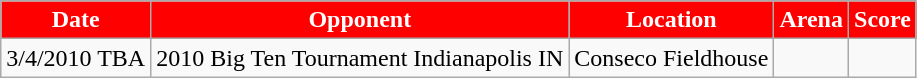<table class="wikitable" style="text-align:center">
<tr>
<th style="background:red;color:#FFFFFF;">Date</th>
<th style="background:red;color:#FFFFFF;">Opponent</th>
<th style="background:red;color:#FFFFFF;">Location</th>
<th style="background:red;color:#FFFFFF;">Arena</th>
<th style="background:red;color:#FFFFFF;">Score</th>
</tr>
<tr>
<td>3/4/2010 TBA</td>
<td>2010 Big Ten Tournament 	Indianapolis IN</td>
<td>Conseco Fieldhouse</td>
<td></td>
</tr>
</table>
